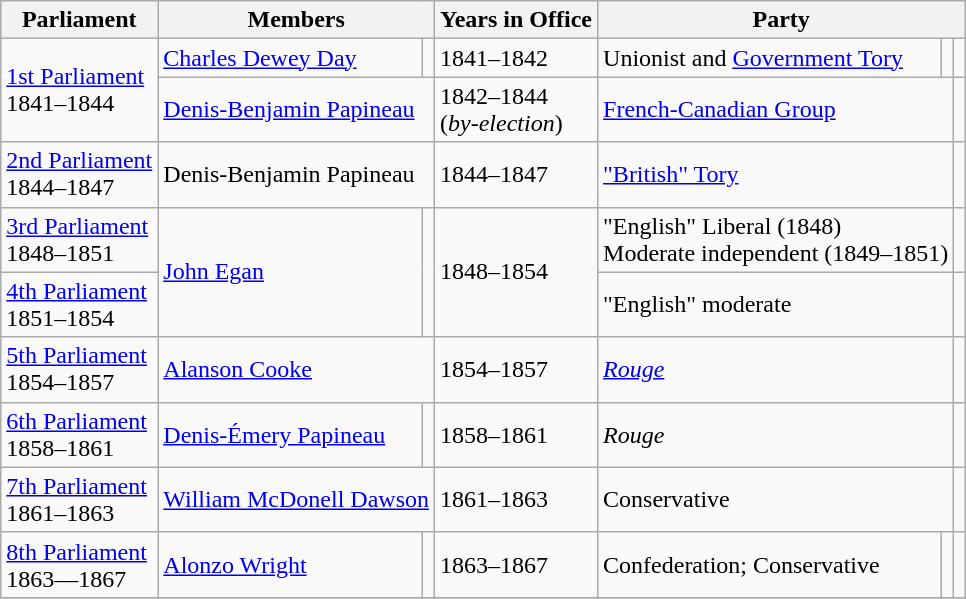<table class="wikitable">
<tr>
<th>Parliament</th>
<th colspan= "2">Members</th>
<th>Years in Office</th>
<th colspan = "3">Party</th>
</tr>
<tr>
<td rowspan="2"><a href='#'>1st Parliament</a><br>1841–1844</td>
<td><a href='#'>Charles Dewey Day</a></td>
<td></td>
<td>1841–1842</td>
<td>Unionist and <a href='#'>Government Tory</a></td>
<td></td>
<td></td>
</tr>
<tr>
<td colspan="2"><a href='#'>Denis-Benjamin Papineau</a></td>
<td>1842–1844 <br>(<em>by-election</em>)</td>
<td colspan = "2"><a href='#'>French-Canadian Group</a></td>
<td></td>
</tr>
<tr>
<td><a href='#'>2nd Parliament</a> <br> 1844–1847</td>
<td colspan = "2">Denis-Benjamin Papineau</td>
<td>1844–1847</td>
<td colspan = "2"><a href='#'>"British" Tory</a></td>
<td></td>
</tr>
<tr>
<td><a href='#'>3rd Parliament</a> <br> 1848–1851</td>
<td rowspan = "2"><a href='#'>John Egan</a></td>
<td rowspan = "2"></td>
<td rowspan = "2">1848–1854</td>
<td colspan = "2">"English" Liberal (1848)<br> Moderate independent (1849–1851)</td>
<td></td>
</tr>
<tr>
<td><a href='#'>4th Parliament</a> <br> 1851–1854</td>
<td colspan ="2">"English" moderate</td>
<td></td>
</tr>
<tr>
<td><a href='#'>5th Parliament</a> <br> 1854–1857</td>
<td colspan = "2"><a href='#'>Alanson Cooke</a></td>
<td>1854–1857</td>
<td colspan = "2"><em><a href='#'>Rouge</a></em></td>
<td></td>
</tr>
<tr>
<td><a href='#'>6th Parliament</a> <br> 1858–1861</td>
<td><a href='#'>Denis-Émery Papineau</a></td>
<td></td>
<td>1858–1861</td>
<td colspan = "2"><em>Rouge</em></td>
<td></td>
</tr>
<tr>
<td><a href='#'>7th Parliament</a> <br> 1861–1863</td>
<td colspan = "2"><a href='#'>William McDonell Dawson</a></td>
<td>1861–1863</td>
<td colspan = "2">Conservative</td>
<td></td>
</tr>
<tr>
<td><a href='#'>8th Parliament</a> <br>1863––1867</td>
<td><a href='#'>Alonzo Wright</a></td>
<td></td>
<td>1863–1867</td>
<td>Confederation;  Conservative</td>
<td></td>
<td></td>
</tr>
<tr>
</tr>
</table>
